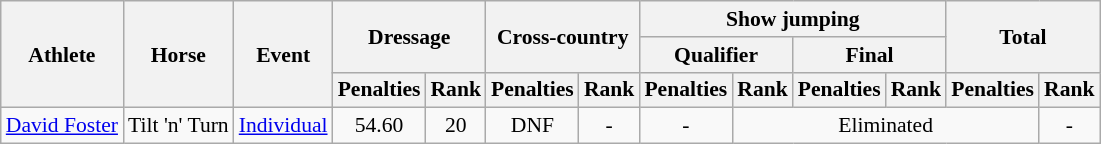<table class=wikitable style="font-size:90%">
<tr>
<th rowspan="3">Athlete</th>
<th rowspan="3">Horse</th>
<th rowspan="3">Event</th>
<th colspan="2" rowspan="2">Dressage</th>
<th colspan="2" rowspan="2">Cross-country</th>
<th colspan="4">Show jumping</th>
<th colspan="2" rowspan="2">Total</th>
</tr>
<tr>
<th colspan="2">Qualifier</th>
<th colspan="2">Final</th>
</tr>
<tr>
<th>Penalties</th>
<th>Rank</th>
<th>Penalties</th>
<th>Rank</th>
<th>Penalties</th>
<th>Rank</th>
<th>Penalties</th>
<th>Rank</th>
<th>Penalties</th>
<th>Rank</th>
</tr>
<tr>
<td><a href='#'>David Foster</a></td>
<td>Tilt 'n' Turn</td>
<td><a href='#'>Individual</a></td>
<td align="center">54.60</td>
<td align="center">20</td>
<td align="center">DNF</td>
<td align="center">-</td>
<td align="center">-</td>
<td align=center colspan=4>Eliminated</td>
<td align="center">-</td>
</tr>
</table>
